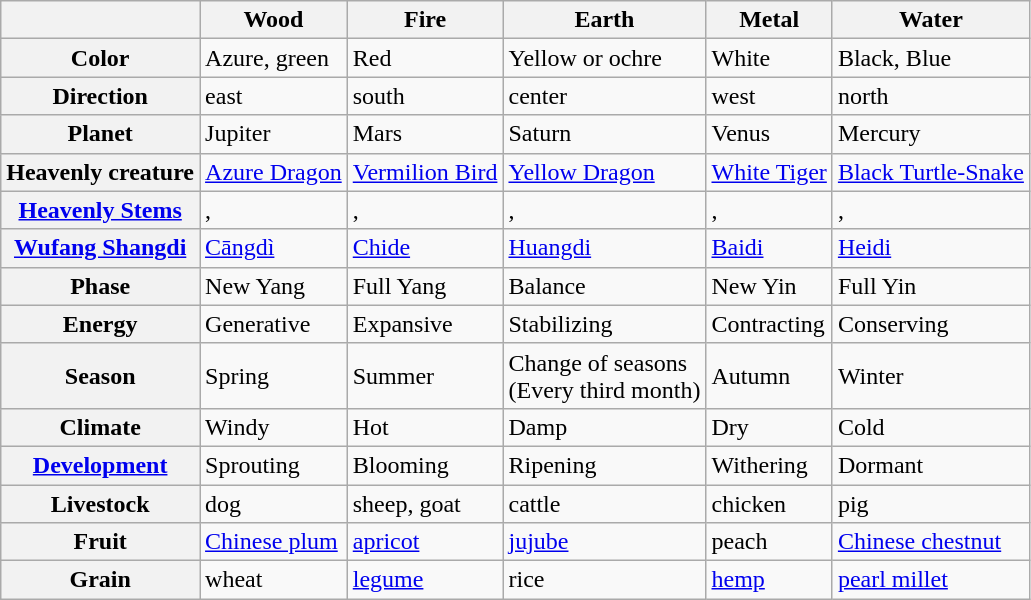<table class="wikitable">
<tr>
<th></th>
<th>Wood</th>
<th>Fire</th>
<th>Earth</th>
<th>Metal</th>
<th>Water</th>
</tr>
<tr>
<th>Color</th>
<td>Azure, green</td>
<td>Red</td>
<td>Yellow or ochre</td>
<td>White</td>
<td>Black, Blue</td>
</tr>
<tr>
<th>Direction</th>
<td>east</td>
<td>south</td>
<td>center</td>
<td>west</td>
<td>north</td>
</tr>
<tr>
<th>Planet</th>
<td>Jupiter</td>
<td>Mars</td>
<td>Saturn</td>
<td>Venus</td>
<td>Mercury</td>
</tr>
<tr>
<th>Heavenly creature</th>
<td><a href='#'>Azure Dragon</a></td>
<td><a href='#'>Vermilion Bird</a></td>
<td><a href='#'>Yellow Dragon</a></td>
<td><a href='#'>White Tiger</a></td>
<td><a href='#'>Black Turtle-Snake</a></td>
</tr>
<tr>
<th><a href='#'>Heavenly Stems</a></th>
<td>, </td>
<td>, </td>
<td>, </td>
<td>, </td>
<td>, </td>
</tr>
<tr>
<th><a href='#'>Wufang Shangdi</a></th>
<td><a href='#'>Cāngdì</a></td>
<td><a href='#'>Chide</a></td>
<td><a href='#'>Huangdi</a></td>
<td><a href='#'>Baidi</a></td>
<td><a href='#'>Heidi</a></td>
</tr>
<tr>
<th>Phase</th>
<td>New Yang</td>
<td>Full Yang</td>
<td>Balance</td>
<td>New Yin</td>
<td>Full Yin</td>
</tr>
<tr>
<th>Energy</th>
<td>Generative</td>
<td>Expansive</td>
<td>Stabilizing</td>
<td>Contracting</td>
<td>Conserving</td>
</tr>
<tr>
<th>Season</th>
<td>Spring</td>
<td>Summer</td>
<td>Change of seasons<br>(Every third month)</td>
<td>Autumn</td>
<td>Winter</td>
</tr>
<tr>
<th>Climate</th>
<td>Windy</td>
<td>Hot</td>
<td>Damp</td>
<td>Dry</td>
<td>Cold</td>
</tr>
<tr>
<th><a href='#'>Development</a></th>
<td>Sprouting</td>
<td>Blooming</td>
<td>Ripening</td>
<td>Withering</td>
<td>Dormant</td>
</tr>
<tr>
<th>Livestock</th>
<td>dog</td>
<td>sheep, goat</td>
<td>cattle</td>
<td>chicken</td>
<td>pig</td>
</tr>
<tr>
<th>Fruit</th>
<td><a href='#'>Chinese plum</a></td>
<td><a href='#'>apricot</a></td>
<td><a href='#'>jujube</a></td>
<td>peach</td>
<td><a href='#'>Chinese chestnut</a></td>
</tr>
<tr>
<th>Grain</th>
<td>wheat</td>
<td><a href='#'>legume</a></td>
<td>rice</td>
<td><a href='#'>hemp</a></td>
<td><a href='#'>pearl millet</a></td>
</tr>
</table>
